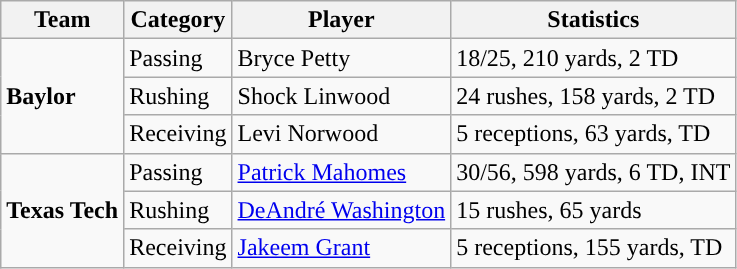<table class="wikitable" style="float: left;">
<tr>
<th>Team</th>
<th>Category</th>
<th>Player</th>
<th>Statistics</th>
</tr>
<tr>
<td rowspan=3><strong>Baylor</strong></td>
<td>Passing</td>
<td>Bryce Petty</td>
<td>18/25, 210 yards, 2 TD</td>
</tr>
<tr>
<td>Rushing</td>
<td>Shock Linwood</td>
<td>24 rushes, 158 yards, 2 TD</td>
</tr>
<tr>
<td>Receiving</td>
<td>Levi Norwood</td>
<td>5 receptions, 63 yards, TD</td>
</tr>
<tr>
<td rowspan=3><strong>Texas Tech</strong></td>
<td>Passing</td>
<td><a href='#'>Patrick Mahomes</a></td>
<td>30/56, 598 yards, 6 TD, INT</td>
</tr>
<tr>
<td>Rushing</td>
<td><a href='#'>DeAndré Washington</a></td>
<td>15 rushes, 65 yards</td>
</tr>
<tr>
<td>Receiving</td>
<td><a href='#'>Jakeem Grant</a></td>
<td>5 receptions, 155 yards, TD</td>
</tr>
</table>
